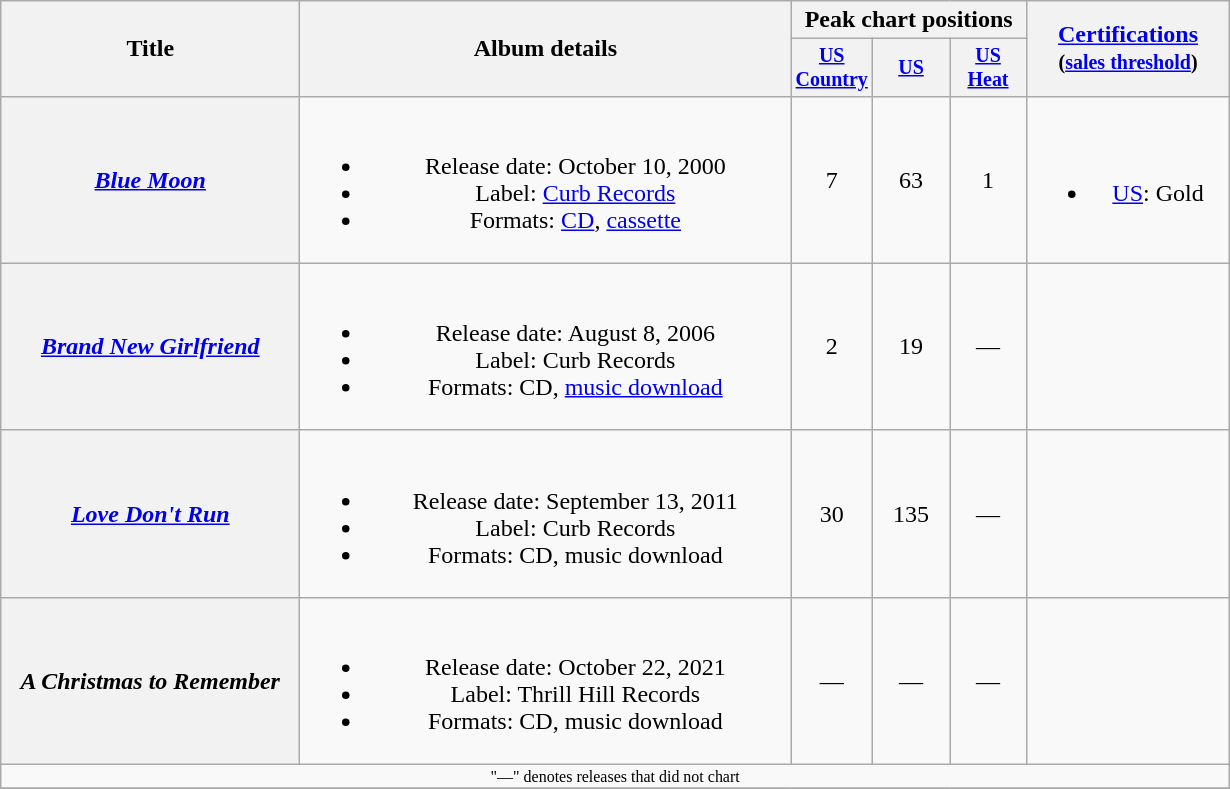<table class="wikitable plainrowheaders" style="text-align:center;">
<tr>
<th rowspan="2" style="width:12em;">Title</th>
<th rowspan="2" style="width:20em;">Album details</th>
<th colspan="3">Peak chart positions</th>
<th scope="col" rowspan="2" style="width:8em;"><a href='#'>Certifications</a><br><small>(<a href='#'>sales threshold</a>)</small></th>
</tr>
<tr style="font-size:smaller;">
<th width="45"><a href='#'>US Country</a><br></th>
<th width="45"><a href='#'>US</a><br></th>
<th width="45"><a href='#'>US<br>Heat</a></th>
</tr>
<tr>
<th scope="row"><em><a href='#'>Blue Moon</a></em></th>
<td><br><ul><li>Release date: October 10, 2000</li><li>Label: <a href='#'>Curb Records</a></li><li>Formats: <a href='#'>CD</a>, <a href='#'>cassette</a></li></ul></td>
<td>7</td>
<td>63</td>
<td>1</td>
<td><br><ul><li><a href='#'>US</a>: Gold</li></ul></td>
</tr>
<tr>
<th scope="row"><em><a href='#'>Brand New Girlfriend</a></em></th>
<td><br><ul><li>Release date: August 8, 2006</li><li>Label: Curb Records</li><li>Formats: CD, <a href='#'>music download</a></li></ul></td>
<td>2</td>
<td>19</td>
<td>—</td>
<td></td>
</tr>
<tr>
<th scope="row"><em><a href='#'>Love Don't Run</a></em></th>
<td><br><ul><li>Release date: September 13, 2011</li><li>Label: Curb Records</li><li>Formats: CD, music download</li></ul></td>
<td>30</td>
<td>135</td>
<td>—</td>
<td></td>
</tr>
<tr>
<th scope="row"><em>A Christmas to Remember</em></th>
<td><br><ul><li>Release date: October 22, 2021</li><li>Label: Thrill Hill Records</li><li>Formats: CD, music download</li></ul></td>
<td>—</td>
<td>—</td>
<td>—</td>
<td></td>
</tr>
<tr>
<td colspan="6" style="font-size:8pt">"—" denotes releases that did not chart</td>
</tr>
<tr>
</tr>
</table>
